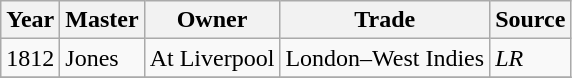<table class=" wikitable">
<tr>
<th>Year</th>
<th>Master</th>
<th>Owner</th>
<th>Trade</th>
<th>Source</th>
</tr>
<tr>
<td>1812</td>
<td>Jones</td>
<td>At Liverpool</td>
<td>London–West Indies</td>
<td><em>LR</em></td>
</tr>
<tr>
</tr>
</table>
